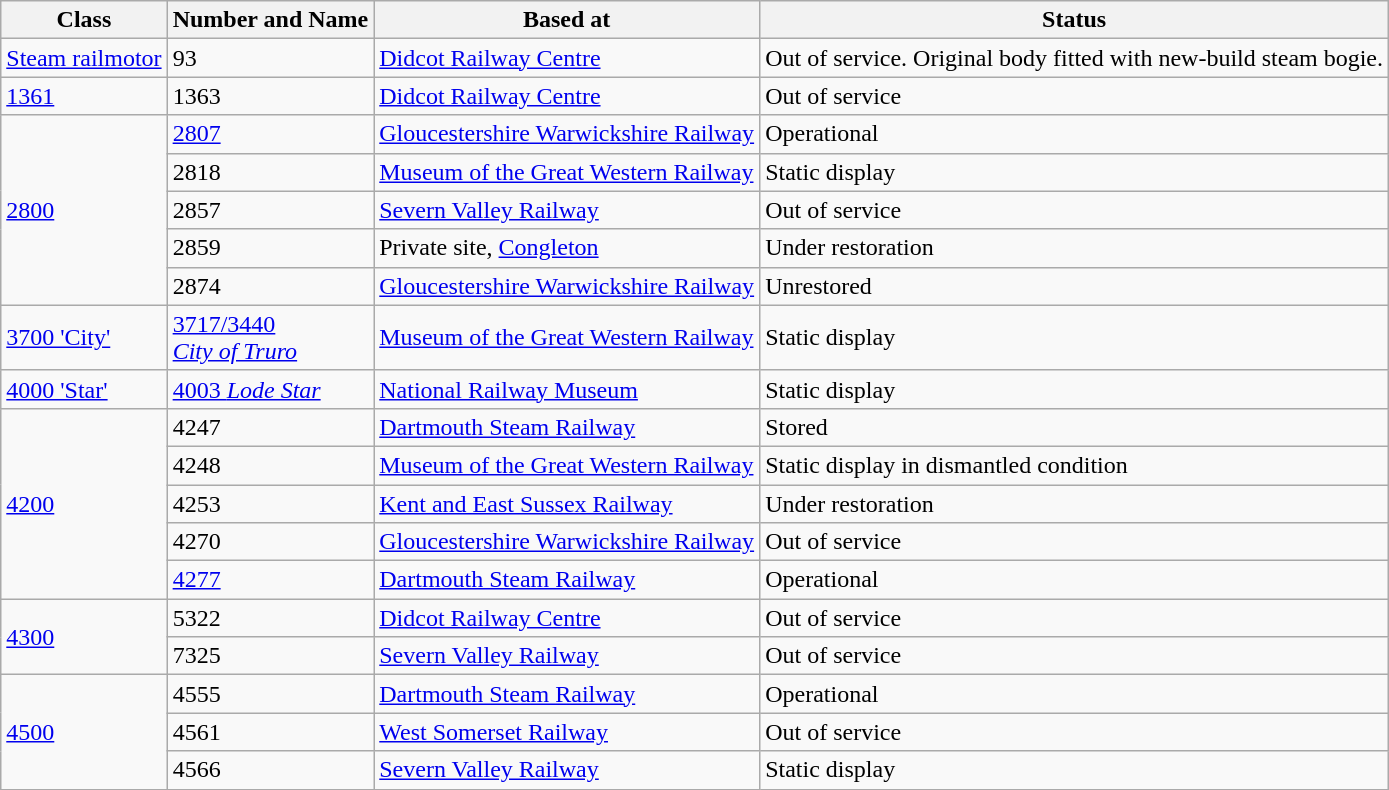<table class="wikitable sortable">
<tr>
<th>Class</th>
<th>Number and Name</th>
<th>Based at</th>
<th>Status</th>
</tr>
<tr>
<td><a href='#'>Steam railmotor</a></td>
<td>93</td>
<td><a href='#'>Didcot Railway Centre</a></td>
<td>Out of service. Original body fitted with new-build steam bogie.</td>
</tr>
<tr>
<td><a href='#'>1361</a></td>
<td>1363</td>
<td><a href='#'>Didcot Railway Centre</a></td>
<td>Out of service</td>
</tr>
<tr>
<td rowspan="5"><a href='#'>2800</a></td>
<td><a href='#'>2807</a></td>
<td><a href='#'>Gloucestershire Warwickshire Railway</a></td>
<td>Operational</td>
</tr>
<tr>
<td>2818</td>
<td><a href='#'>Museum of the Great Western Railway</a></td>
<td>Static display</td>
</tr>
<tr>
<td>2857</td>
<td><a href='#'>Severn Valley Railway</a></td>
<td>Out of service</td>
</tr>
<tr>
<td>2859</td>
<td>Private site, <a href='#'>Congleton</a></td>
<td>Under restoration</td>
</tr>
<tr>
<td>2874</td>
<td><a href='#'>Gloucestershire Warwickshire Railway</a></td>
<td>Unrestored</td>
</tr>
<tr>
<td><a href='#'>3700 'City'</a></td>
<td><a href='#'>3717/3440<br><em>City of Truro</em></a></td>
<td><a href='#'>Museum of the Great Western Railway</a></td>
<td>Static display</td>
</tr>
<tr>
<td><a href='#'>4000 'Star'</a></td>
<td><a href='#'>4003 <em>Lode Star</em></a></td>
<td><a href='#'>National Railway Museum</a></td>
<td>Static display</td>
</tr>
<tr>
<td rowspan="5"><a href='#'>4200</a></td>
<td>4247</td>
<td><a href='#'>Dartmouth Steam Railway</a></td>
<td>Stored</td>
</tr>
<tr>
<td>4248</td>
<td><a href='#'>Museum of the Great Western Railway</a></td>
<td>Static display in dismantled condition</td>
</tr>
<tr>
<td>4253</td>
<td><a href='#'>Kent and East Sussex Railway</a></td>
<td>Under restoration</td>
</tr>
<tr>
<td>4270</td>
<td><a href='#'>Gloucestershire Warwickshire Railway</a></td>
<td>Out of service</td>
</tr>
<tr>
<td><a href='#'>4277</a></td>
<td><a href='#'>Dartmouth Steam Railway</a></td>
<td>Operational</td>
</tr>
<tr>
<td rowspan="2"><a href='#'>4300</a></td>
<td>5322</td>
<td><a href='#'>Didcot Railway Centre</a></td>
<td>Out of service</td>
</tr>
<tr>
<td>7325</td>
<td><a href='#'>Severn Valley Railway</a></td>
<td>Out of service</td>
</tr>
<tr>
<td rowspan="3"><a href='#'>4500</a></td>
<td>4555</td>
<td><a href='#'>Dartmouth Steam Railway</a></td>
<td>Operational</td>
</tr>
<tr>
<td>4561</td>
<td><a href='#'>West Somerset Railway</a></td>
<td>Out of service</td>
</tr>
<tr>
<td>4566</td>
<td><a href='#'>Severn Valley Railway</a></td>
<td>Static display</td>
</tr>
</table>
